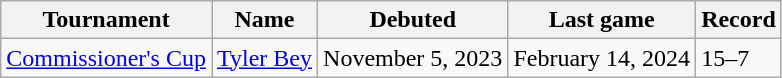<table class="wikitable">
<tr>
<th>Tournament</th>
<th>Name</th>
<th>Debuted</th>
<th>Last game</th>
<th>Record</th>
</tr>
<tr>
<td><a href='#'>Commissioner's Cup</a></td>
<td><a href='#'>Tyler Bey</a></td>
<td>November 5, 2023 </td>
<td>February 14, 2024 </td>
<td>15–7</td>
</tr>
</table>
